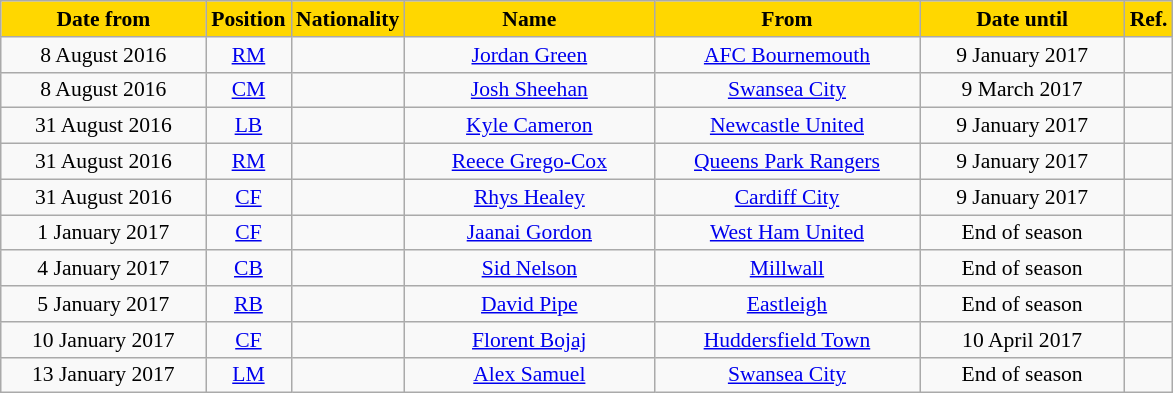<table class="wikitable"  style="text-align:center; font-size:90%; ">
<tr>
<th style="background:#FFD700; color:black; width:130px;">Date from</th>
<th style="background:#FFD700; color:black; width:50px;">Position</th>
<th style="background:#FFD700; color:black; width:50px;">Nationality</th>
<th style="background:#FFD700; color:black; width:160px;">Name</th>
<th style="background:#FFD700; color:black; width:170px;">From</th>
<th style="background:#FFD700; color:black; width:130px;">Date until</th>
<th style="background:#FFD700; color:black; width:25px;">Ref.</th>
</tr>
<tr>
<td>8 August 2016</td>
<td><a href='#'>RM</a></td>
<td></td>
<td><a href='#'>Jordan Green</a></td>
<td><a href='#'>AFC Bournemouth</a></td>
<td>9 January 2017</td>
<td></td>
</tr>
<tr>
<td>8 August 2016</td>
<td><a href='#'>CM</a></td>
<td></td>
<td><a href='#'>Josh Sheehan</a></td>
<td><a href='#'>Swansea City</a></td>
<td>9 March 2017</td>
<td></td>
</tr>
<tr>
<td>31 August 2016</td>
<td><a href='#'>LB</a></td>
<td></td>
<td><a href='#'>Kyle Cameron</a></td>
<td><a href='#'>Newcastle United</a></td>
<td>9 January 2017</td>
<td></td>
</tr>
<tr>
<td>31 August 2016</td>
<td><a href='#'>RM</a></td>
<td></td>
<td><a href='#'>Reece Grego-Cox</a></td>
<td><a href='#'>Queens Park Rangers</a></td>
<td>9 January 2017</td>
<td></td>
</tr>
<tr>
<td>31 August 2016</td>
<td><a href='#'>CF</a></td>
<td></td>
<td><a href='#'>Rhys Healey</a></td>
<td><a href='#'>Cardiff City</a></td>
<td>9 January 2017</td>
<td></td>
</tr>
<tr>
<td>1 January 2017</td>
<td><a href='#'>CF</a></td>
<td></td>
<td><a href='#'>Jaanai Gordon</a></td>
<td><a href='#'>West Ham United</a></td>
<td>End of season</td>
<td></td>
</tr>
<tr>
<td>4 January 2017</td>
<td><a href='#'>CB</a></td>
<td></td>
<td><a href='#'>Sid Nelson</a></td>
<td><a href='#'>Millwall</a></td>
<td>End of season</td>
<td></td>
</tr>
<tr>
<td>5 January 2017</td>
<td><a href='#'>RB</a></td>
<td></td>
<td><a href='#'>David Pipe</a></td>
<td><a href='#'>Eastleigh</a></td>
<td>End of season</td>
<td></td>
</tr>
<tr>
<td>10 January 2017</td>
<td><a href='#'>CF</a></td>
<td></td>
<td><a href='#'>Florent Bojaj</a></td>
<td><a href='#'>Huddersfield Town</a></td>
<td>10 April 2017</td>
<td></td>
</tr>
<tr>
<td>13 January 2017</td>
<td><a href='#'>LM</a></td>
<td></td>
<td><a href='#'>Alex Samuel</a></td>
<td><a href='#'>Swansea City</a></td>
<td>End of season</td>
<td></td>
</tr>
</table>
